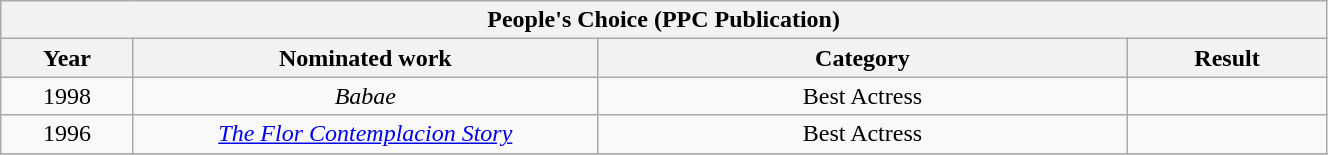<table width="70%" class="wikitable sortable">
<tr>
<th colspan="4" align="center"><strong>People's Choice (PPC Publication)</strong></th>
</tr>
<tr>
<th width="10%">Year</th>
<th width="35%">Nominated work</th>
<th width="40%">Category</th>
<th width="15%">Result</th>
</tr>
<tr>
<td align="center">1998</td>
<td align="center"><em>Babae</em></td>
<td align="center">Best Actress</td>
<td></td>
</tr>
<tr>
<td align="center">1996</td>
<td align="center"><em><a href='#'>The Flor Contemplacion Story</a></em></td>
<td align="center">Best Actress</td>
<td></td>
</tr>
<tr>
</tr>
</table>
